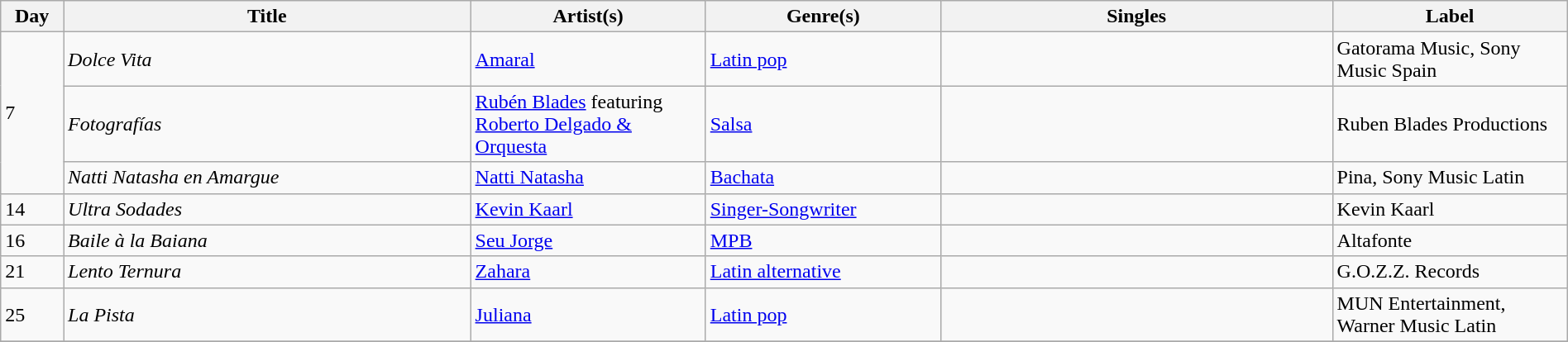<table class="wikitable" style="width:100%; margin-bottom:4px">
<tr>
<th scope="col" width="4%">Day</th>
<th scope="col" width="26%">Title</th>
<th scope="col" width="15%">Artist(s)</th>
<th scope="col" width="15%">Genre(s)</th>
<th scope="col" width="25%">Singles</th>
<th scope="col" width="15%">Label</th>
</tr>
<tr>
<td rowspan="3">7</td>
<td><em>Dolce Vita</em></td>
<td><a href='#'>Amaral</a></td>
<td><a href='#'>Latin pop</a></td>
<td></td>
<td>Gatorama Music, Sony Music Spain</td>
</tr>
<tr>
<td><em>Fotografías</em></td>
<td><a href='#'>Rubén Blades</a> featuring <a href='#'>Roberto Delgado & Orquesta</a></td>
<td><a href='#'>Salsa</a></td>
<td></td>
<td>Ruben Blades Productions</td>
</tr>
<tr>
<td><em>Natti Natasha en Amargue</em></td>
<td><a href='#'>Natti Natasha</a></td>
<td><a href='#'>Bachata</a></td>
<td></td>
<td>Pina, Sony Music Latin</td>
</tr>
<tr>
<td>14</td>
<td><em>Ultra Sodades</em></td>
<td><a href='#'>Kevin Kaarl</a></td>
<td><a href='#'>Singer-Songwriter</a></td>
<td></td>
<td>Kevin Kaarl</td>
</tr>
<tr>
<td>16</td>
<td><em>Baile à la Baiana</em></td>
<td><a href='#'>Seu Jorge</a></td>
<td><a href='#'>MPB</a></td>
<td></td>
<td>Altafonte</td>
</tr>
<tr>
<td>21</td>
<td><em>Lento Ternura</em></td>
<td><a href='#'>Zahara</a></td>
<td><a href='#'>Latin alternative</a></td>
<td></td>
<td>G.O.Z.Z. Records</td>
</tr>
<tr>
<td>25</td>
<td><em>La Pista</em></td>
<td><a href='#'>Juliana</a></td>
<td><a href='#'>Latin pop</a></td>
<td></td>
<td>MUN Entertainment, Warner Music Latin</td>
</tr>
<tr>
</tr>
</table>
